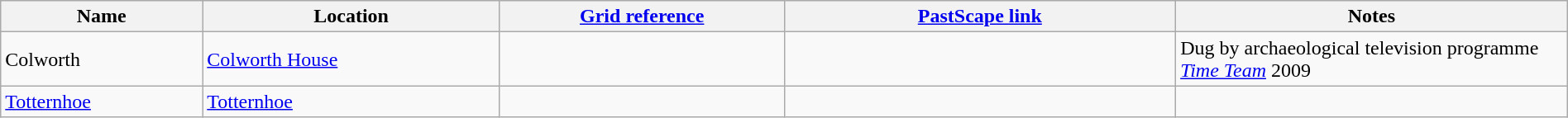<table class="wikitable sortable" border="1" style="width: 100%">
<tr>
<th scope="col">Name</th>
<th scope="col">Location</th>
<th scope="col"><a href='#'>Grid reference</a></th>
<th scope="col" class="unsortable" width="25%"><a href='#'>PastScape link</a></th>
<th scope="col" class="unsortable" width="25%">Notes</th>
</tr>
<tr>
<td>Colworth</td>
<td><a href='#'>Colworth House</a></td>
<td></td>
<td></td>
<td>Dug by archaeological television programme <em><a href='#'>Time Team</a></em> 2009</td>
</tr>
<tr>
<td><a href='#'>Totternhoe</a></td>
<td><a href='#'>Totternhoe</a></td>
<td></td>
<td></td>
<td></td>
</tr>
</table>
